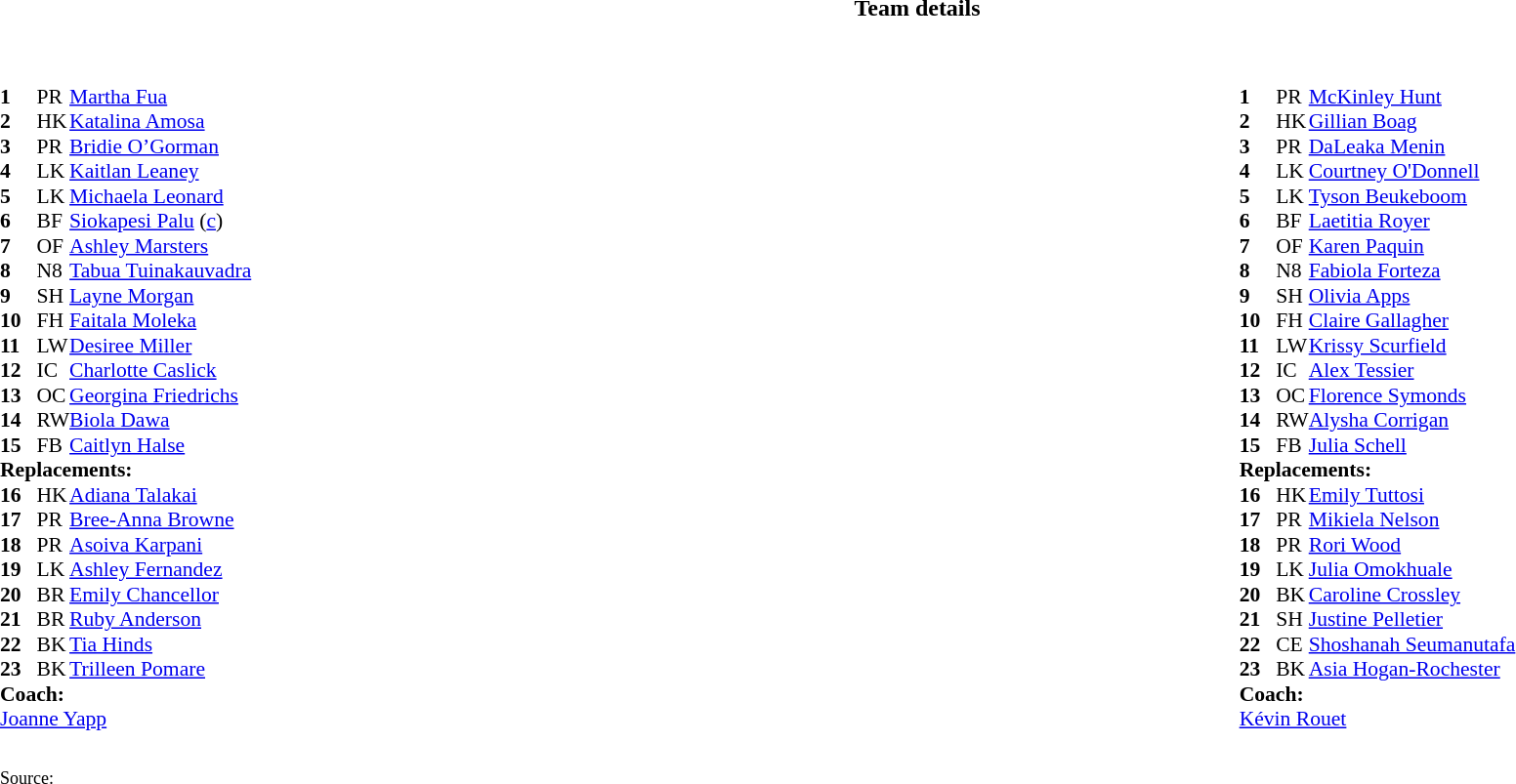<table border="0" style="width:100%;" class="collapsible collapsed">
<tr>
<th>Team details</th>
</tr>
<tr>
<td><br><table width="100%">
<tr>
<td style="vertical-align:top; width:50%"><br><table style="font-size: 90%" cellspacing="0" cellpadding="0">
<tr>
<th width="25"></th>
<th></th>
<th></th>
</tr>
<tr>
<td><strong>1</strong></td>
<td>PR</td>
<td><a href='#'>Martha Fua</a></td>
</tr>
<tr>
<td><strong>2</strong></td>
<td>HK</td>
<td><a href='#'>Katalina Amosa</a></td>
</tr>
<tr>
<td><strong>3</strong></td>
<td>PR</td>
<td><a href='#'>Bridie O’Gorman</a></td>
</tr>
<tr>
<td><strong>4</strong></td>
<td>LK</td>
<td><a href='#'>Kaitlan Leaney</a></td>
</tr>
<tr>
<td><strong>5</strong></td>
<td>LK</td>
<td><a href='#'>Michaela Leonard</a></td>
</tr>
<tr>
<td><strong>6</strong></td>
<td>BF</td>
<td><a href='#'>Siokapesi Palu</a> (<a href='#'>c</a>)</td>
</tr>
<tr>
<td><strong>7</strong></td>
<td>OF</td>
<td><a href='#'>Ashley Marsters</a></td>
</tr>
<tr>
<td><strong>8</strong></td>
<td>N8</td>
<td><a href='#'>Tabua Tuinakauvadra</a></td>
</tr>
<tr>
<td><strong>9</strong></td>
<td>SH</td>
<td><a href='#'>Layne Morgan</a></td>
</tr>
<tr>
<td><strong>10</strong></td>
<td>FH</td>
<td><a href='#'>Faitala Moleka</a></td>
</tr>
<tr>
<td><strong>11</strong></td>
<td>LW</td>
<td><a href='#'>Desiree Miller</a></td>
</tr>
<tr>
<td><strong>12</strong></td>
<td>IC</td>
<td><a href='#'>Charlotte Caslick</a></td>
</tr>
<tr>
<td><strong>13</strong></td>
<td>OC</td>
<td><a href='#'>Georgina Friedrichs</a></td>
</tr>
<tr>
<td><strong>14</strong></td>
<td>RW</td>
<td><a href='#'>Biola Dawa</a></td>
</tr>
<tr>
<td><strong>15</strong></td>
<td>FB</td>
<td><a href='#'>Caitlyn Halse</a></td>
</tr>
<tr>
<td colspan="3"><strong>Replacements:</strong></td>
</tr>
<tr>
<td><strong>16</strong></td>
<td>HK</td>
<td><a href='#'>Adiana Talakai</a></td>
</tr>
<tr>
<td><strong>17</strong></td>
<td>PR</td>
<td><a href='#'>Bree-Anna Browne</a></td>
</tr>
<tr>
<td><strong>18</strong></td>
<td>PR</td>
<td><a href='#'>Asoiva Karpani</a></td>
</tr>
<tr>
<td><strong>19</strong></td>
<td>LK</td>
<td><a href='#'>Ashley Fernandez</a></td>
</tr>
<tr>
<td><strong>20</strong></td>
<td>BR</td>
<td><a href='#'>Emily Chancellor</a></td>
</tr>
<tr>
<td><strong>21</strong></td>
<td>BR</td>
<td><a href='#'>Ruby Anderson</a></td>
</tr>
<tr>
<td><strong>22</strong></td>
<td>BK</td>
<td><a href='#'>Tia Hinds</a></td>
</tr>
<tr>
<td><strong>23</strong></td>
<td>BK</td>
<td><a href='#'>Trilleen Pomare</a></td>
</tr>
<tr>
<td colspan="3"><strong>Coach:</strong></td>
</tr>
<tr>
<td colspan="3"> <a href='#'>Joanne Yapp</a></td>
</tr>
</table>
</td>
<td style="vertical-align:top; width:50%"><br><table style="font-size: 90%" cellspacing="0" cellpadding="0"  align="center">
<tr>
<th width="25"></th>
<th></th>
<th></th>
</tr>
<tr>
<td><strong>1</strong></td>
<td>PR</td>
<td><a href='#'>McKinley Hunt</a></td>
</tr>
<tr>
<td><strong>2</strong></td>
<td>HK</td>
<td><a href='#'>Gillian Boag</a></td>
</tr>
<tr>
<td><strong>3</strong></td>
<td>PR</td>
<td><a href='#'>DaLeaka Menin</a></td>
</tr>
<tr>
<td><strong>4</strong></td>
<td>LK</td>
<td><a href='#'>Courtney O'Donnell</a></td>
</tr>
<tr>
<td><strong>5</strong></td>
<td>LK</td>
<td><a href='#'>Tyson Beukeboom</a></td>
</tr>
<tr>
<td><strong>6</strong></td>
<td>BF</td>
<td><a href='#'>Laetitia Royer</a></td>
</tr>
<tr>
<td><strong>7</strong></td>
<td>OF</td>
<td><a href='#'>Karen Paquin</a></td>
</tr>
<tr>
<td><strong>8</strong></td>
<td>N8</td>
<td><a href='#'>Fabiola Forteza</a></td>
</tr>
<tr>
<td><strong>9</strong></td>
<td>SH</td>
<td><a href='#'>Olivia Apps</a></td>
</tr>
<tr>
<td><strong>10</strong></td>
<td>FH</td>
<td><a href='#'>Claire Gallagher</a></td>
</tr>
<tr>
<td><strong>11</strong></td>
<td>LW</td>
<td><a href='#'>Krissy Scurfield</a></td>
</tr>
<tr>
<td><strong>12</strong></td>
<td>IC</td>
<td><a href='#'>Alex Tessier</a></td>
</tr>
<tr>
<td><strong>13</strong></td>
<td>OC</td>
<td><a href='#'>Florence Symonds</a></td>
</tr>
<tr>
<td><strong>14</strong></td>
<td>RW</td>
<td><a href='#'>Alysha Corrigan</a></td>
</tr>
<tr>
<td><strong>15</strong></td>
<td>FB</td>
<td><a href='#'>Julia Schell</a></td>
</tr>
<tr>
<td colspan="3"><strong>Replacements:</strong></td>
</tr>
<tr>
<td><strong>16</strong></td>
<td>HK</td>
<td><a href='#'>Emily Tuttosi</a></td>
</tr>
<tr>
<td><strong>17</strong></td>
<td>PR</td>
<td><a href='#'>Mikiela Nelson</a></td>
</tr>
<tr>
<td><strong>18</strong></td>
<td>PR</td>
<td><a href='#'>Rori Wood</a></td>
</tr>
<tr>
<td><strong>19</strong></td>
<td>LK</td>
<td><a href='#'>Julia Omokhuale</a></td>
</tr>
<tr>
<td><strong>20</strong></td>
<td>BK</td>
<td><a href='#'>Caroline Crossley</a></td>
</tr>
<tr>
<td><strong>21</strong></td>
<td>SH</td>
<td><a href='#'>Justine Pelletier</a></td>
</tr>
<tr>
<td><strong>22</strong></td>
<td>CE</td>
<td><a href='#'>Shoshanah Seumanutafa</a></td>
</tr>
<tr>
<td><strong>23</strong></td>
<td>BK</td>
<td><a href='#'>Asia Hogan-Rochester</a></td>
</tr>
<tr>
<td colspan="3"><strong>Coach:</strong></td>
</tr>
<tr>
<td colspan="3"> <a href='#'>Kévin Rouet</a></td>
</tr>
</table>
</td>
</tr>
</table>
<table width=100% style="font-size: 90%">
<tr>
<td><br><small>Source:</small></td>
</tr>
</table>
</td>
</tr>
</table>
